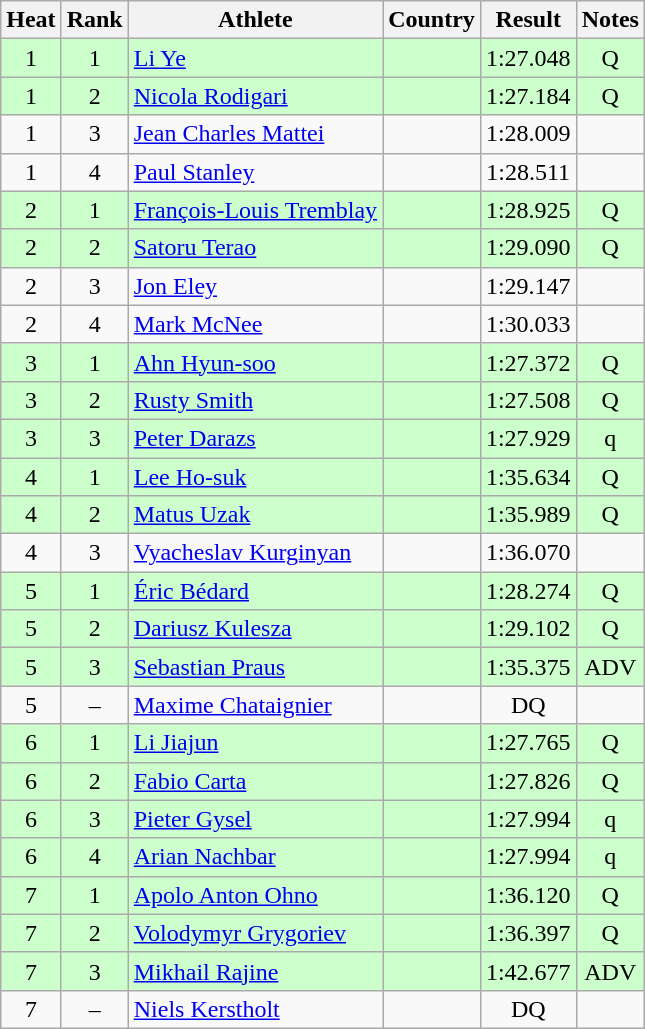<table class="wikitable sortable" style="text-align:center">
<tr>
<th>Heat</th>
<th>Rank</th>
<th>Athlete</th>
<th>Country</th>
<th>Result</th>
<th>Notes</th>
</tr>
<tr bgcolor=ccffcc>
<td>1</td>
<td>1</td>
<td align=left><a href='#'>Li Ye</a></td>
<td></td>
<td>1:27.048</td>
<td>Q </td>
</tr>
<tr bgcolor=ccffcc>
<td>1</td>
<td>2</td>
<td align=left><a href='#'>Nicola Rodigari</a></td>
<td></td>
<td>1:27.184</td>
<td>Q</td>
</tr>
<tr>
<td>1</td>
<td>3</td>
<td align=left><a href='#'>Jean Charles Mattei</a></td>
<td></td>
<td>1:28.009</td>
<td></td>
</tr>
<tr>
<td>1</td>
<td>4</td>
<td align=left><a href='#'>Paul Stanley</a></td>
<td></td>
<td>1:28.511</td>
<td></td>
</tr>
<tr bgcolor=ccffcc>
<td>2</td>
<td>1</td>
<td align=left><a href='#'>François-Louis Tremblay</a></td>
<td></td>
<td>1:28.925</td>
<td>Q</td>
</tr>
<tr bgcolor=ccffcc>
<td>2</td>
<td>2</td>
<td align=left><a href='#'>Satoru Terao</a></td>
<td></td>
<td>1:29.090</td>
<td>Q</td>
</tr>
<tr>
<td>2</td>
<td>3</td>
<td align=left><a href='#'>Jon Eley</a></td>
<td></td>
<td>1:29.147</td>
<td></td>
</tr>
<tr>
<td>2</td>
<td>4</td>
<td align=left><a href='#'>Mark McNee</a></td>
<td></td>
<td>1:30.033</td>
<td></td>
</tr>
<tr bgcolor=ccffcc>
<td>3</td>
<td>1</td>
<td align=left><a href='#'>Ahn Hyun-soo</a></td>
<td></td>
<td>1:27.372</td>
<td>Q</td>
</tr>
<tr bgcolor=ccffcc>
<td>3</td>
<td>2</td>
<td align=left><a href='#'>Rusty Smith</a></td>
<td></td>
<td>1:27.508</td>
<td>Q</td>
</tr>
<tr bgcolor=ccffcc>
<td>3</td>
<td>3</td>
<td align=left><a href='#'>Peter Darazs</a></td>
<td></td>
<td>1:27.929</td>
<td>q</td>
</tr>
<tr bgcolor=ccffcc>
<td>4</td>
<td>1</td>
<td align=left><a href='#'>Lee Ho-suk</a></td>
<td></td>
<td>1:35.634</td>
<td>Q</td>
</tr>
<tr bgcolor=ccffcc>
<td>4</td>
<td>2</td>
<td align=left><a href='#'>Matus Uzak</a></td>
<td></td>
<td>1:35.989</td>
<td>Q</td>
</tr>
<tr>
<td>4</td>
<td>3</td>
<td align=left><a href='#'>Vyacheslav Kurginyan</a></td>
<td></td>
<td>1:36.070</td>
<td></td>
</tr>
<tr bgcolor=ccffcc>
<td>5</td>
<td>1</td>
<td align=left><a href='#'>Éric Bédard</a></td>
<td></td>
<td>1:28.274</td>
<td>Q</td>
</tr>
<tr bgcolor=ccffcc>
<td>5</td>
<td>2</td>
<td align=left><a href='#'>Dariusz Kulesza</a></td>
<td></td>
<td>1:29.102</td>
<td>Q</td>
</tr>
<tr bgcolor=ccffcc>
<td>5</td>
<td>3</td>
<td align=left><a href='#'>Sebastian Praus</a></td>
<td></td>
<td>1:35.375</td>
<td>ADV</td>
</tr>
<tr>
<td>5</td>
<td>–</td>
<td align=left><a href='#'>Maxime Chataignier</a></td>
<td></td>
<td>DQ</td>
<td></td>
</tr>
<tr bgcolor=ccffcc>
<td>6</td>
<td>1</td>
<td align=left><a href='#'>Li Jiajun</a></td>
<td></td>
<td>1:27.765</td>
<td>Q</td>
</tr>
<tr bgcolor=ccffcc>
<td>6</td>
<td>2</td>
<td align=left><a href='#'>Fabio Carta</a></td>
<td></td>
<td>1:27.826</td>
<td>Q</td>
</tr>
<tr bgcolor=ccffcc>
<td>6</td>
<td>3</td>
<td align=left><a href='#'>Pieter Gysel</a></td>
<td></td>
<td>1:27.994</td>
<td>q</td>
</tr>
<tr bgcolor=ccffcc>
<td>6</td>
<td>4</td>
<td align=left><a href='#'>Arian Nachbar</a></td>
<td></td>
<td>1:27.994</td>
<td>q</td>
</tr>
<tr bgcolor=ccffcc>
<td>7</td>
<td>1</td>
<td align=left><a href='#'>Apolo Anton Ohno</a></td>
<td></td>
<td>1:36.120</td>
<td>Q</td>
</tr>
<tr bgcolor=ccffcc>
<td>7</td>
<td>2</td>
<td align=left><a href='#'>Volodymyr Grygoriev</a></td>
<td></td>
<td>1:36.397</td>
<td>Q</td>
</tr>
<tr bgcolor=ccffcc>
<td>7</td>
<td>3</td>
<td align=left><a href='#'>Mikhail Rajine</a></td>
<td></td>
<td>1:42.677</td>
<td>ADV</td>
</tr>
<tr>
<td>7</td>
<td>–</td>
<td align=left><a href='#'>Niels Kerstholt</a></td>
<td></td>
<td>DQ</td>
<td></td>
</tr>
</table>
